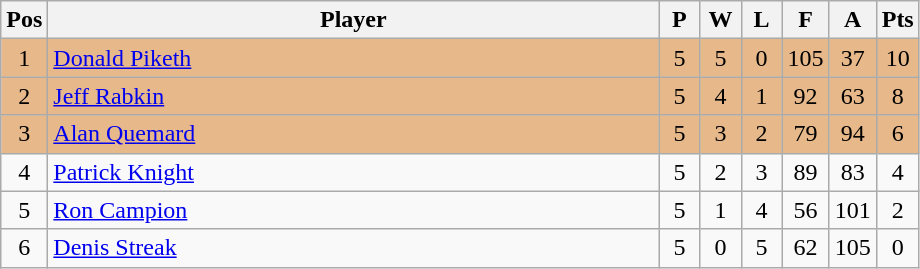<table class="wikitable" style="font-size: 100%">
<tr>
<th width=20>Pos</th>
<th width=400>Player</th>
<th width=20>P</th>
<th width=20>W</th>
<th width=20>L</th>
<th width=20>F</th>
<th width=20>A</th>
<th width=20>Pts</th>
</tr>
<tr align=center style="background: #E6B88A;">
<td>1</td>
<td align="left"> <a href='#'>Donald Piketh</a></td>
<td>5</td>
<td>5</td>
<td>0</td>
<td>105</td>
<td>37</td>
<td>10</td>
</tr>
<tr align=center style="background: #E6B88A;">
<td>2</td>
<td align="left"> <a href='#'>Jeff Rabkin</a></td>
<td>5</td>
<td>4</td>
<td>1</td>
<td>92</td>
<td>63</td>
<td>8</td>
</tr>
<tr align=center style="background: #E6B88A;">
<td>3</td>
<td align="left"> <a href='#'>Alan Quemard</a></td>
<td>5</td>
<td>3</td>
<td>2</td>
<td>79</td>
<td>94</td>
<td>6</td>
</tr>
<tr align=center>
<td>4</td>
<td align="left"> <a href='#'>Patrick Knight</a></td>
<td>5</td>
<td>2</td>
<td>3</td>
<td>89</td>
<td>83</td>
<td>4</td>
</tr>
<tr align=center>
<td>5</td>
<td align="left"> <a href='#'>Ron Campion</a></td>
<td>5</td>
<td>1</td>
<td>4</td>
<td>56</td>
<td>101</td>
<td>2</td>
</tr>
<tr align=center>
<td>6</td>
<td align="left"> <a href='#'>Denis Streak</a></td>
<td>5</td>
<td>0</td>
<td>5</td>
<td>62</td>
<td>105</td>
<td>0</td>
</tr>
</table>
